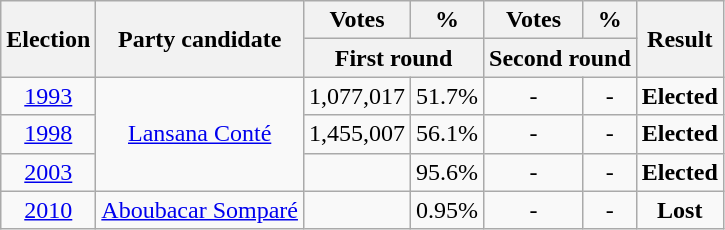<table class="wikitable" style="text-align:center">
<tr>
<th rowspan="2">Election</th>
<th rowspan="2">Party candidate</th>
<th>Votes</th>
<th>%</th>
<th><strong>Votes</strong></th>
<th><strong>%</strong></th>
<th rowspan="2"><strong>Result</strong></th>
</tr>
<tr>
<th colspan="2"><strong>First round</strong></th>
<th colspan="2"><strong>Second round</strong></th>
</tr>
<tr>
<td><a href='#'>1993</a></td>
<td rowspan="3"><a href='#'>Lansana Conté</a></td>
<td>1,077,017</td>
<td>51.7%</td>
<td>-</td>
<td>-</td>
<td><strong>Elected</strong> </td>
</tr>
<tr>
<td><a href='#'>1998</a></td>
<td>1,455,007</td>
<td>56.1%</td>
<td>-</td>
<td>-</td>
<td><strong>Elected</strong> </td>
</tr>
<tr>
<td><a href='#'>2003</a></td>
<td></td>
<td>95.6%</td>
<td>-</td>
<td>-</td>
<td><strong>Elected</strong> </td>
</tr>
<tr>
<td><a href='#'>2010</a></td>
<td><a href='#'>Aboubacar Somparé</a></td>
<td></td>
<td>0.95%</td>
<td>-</td>
<td>-</td>
<td><strong>Lost</strong> </td>
</tr>
</table>
